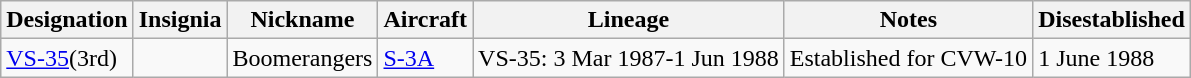<table class="wikitable">
<tr>
<th>Designation</th>
<th>Insignia</th>
<th>Nickname</th>
<th>Aircraft</th>
<th>Lineage</th>
<th>Notes</th>
<th>Disestablished</th>
</tr>
<tr>
<td><a href='#'>VS-35</a>(3rd)</td>
<td></td>
<td>Boomerangers</td>
<td><a href='#'>S-3A</a></td>
<td style="white-space: nowrap;">VS-35: 3 Mar 1987-1 Jun 1988</td>
<td>Established for CVW-10</td>
<td>1 June 1988</td>
</tr>
</table>
